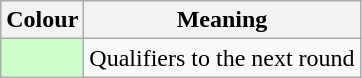<table class="wikitable">
<tr>
<th>Colour</th>
<th>Meaning</th>
</tr>
<tr>
<td style="background:#cfc;"></td>
<td>Qualifiers to the next round</td>
</tr>
</table>
